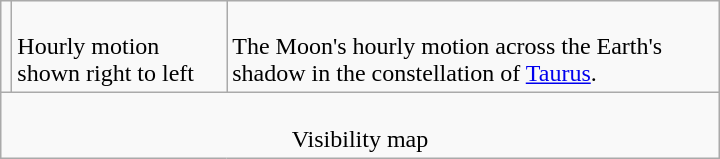<table class=wikitable width=480>
<tr>
<td></td>
<td><br>Hourly motion shown right to left</td>
<td><br>The Moon's hourly motion across the Earth's shadow in the constellation of <a href='#'>Taurus</a>.</td>
</tr>
<tr align=center>
<td colspan=3><br>Visibility map</td>
</tr>
</table>
